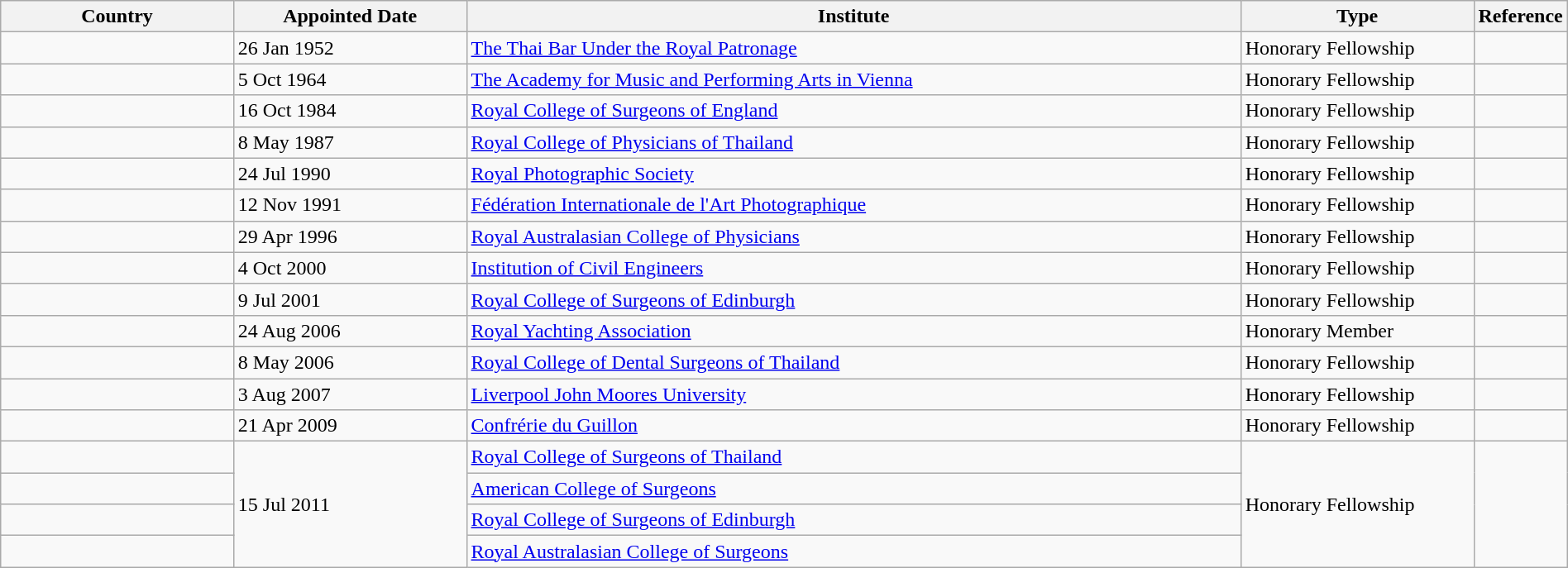<table class="wikitable" width="100%">
<tr>
<th width="15%">Country</th>
<th width="15%">Appointed Date</th>
<th width="50%">Institute</th>
<th width="15%">Type</th>
<th width="5%">Reference</th>
</tr>
<tr>
<td></td>
<td>26 Jan 1952</td>
<td><a href='#'>The Thai Bar Under the Royal Patronage</a></td>
<td>Honorary Fellowship</td>
<td></td>
</tr>
<tr>
<td></td>
<td>5 Oct 1964</td>
<td><a href='#'>The Academy for Music and Performing Arts in Vienna</a></td>
<td>Honorary Fellowship</td>
<td></td>
</tr>
<tr>
<td></td>
<td>16 Oct 1984</td>
<td><a href='#'>Royal College of Surgeons of England</a></td>
<td>Honorary Fellowship</td>
<td></td>
</tr>
<tr>
<td></td>
<td>8 May 1987</td>
<td><a href='#'>Royal College of Physicians of Thailand</a></td>
<td>Honorary Fellowship</td>
<td></td>
</tr>
<tr>
<td></td>
<td>24 Jul 1990</td>
<td><a href='#'>Royal Photographic Society</a></td>
<td>Honorary Fellowship</td>
<td></td>
</tr>
<tr>
<td></td>
<td>12 Nov 1991</td>
<td><a href='#'>Fédération Internationale de l'Art Photographique</a></td>
<td>Honorary Fellowship</td>
<td></td>
</tr>
<tr>
<td></td>
<td>29 Apr 1996</td>
<td><a href='#'>Royal Australasian College of Physicians</a></td>
<td>Honorary Fellowship</td>
<td></td>
</tr>
<tr>
<td></td>
<td>4 Oct 2000</td>
<td><a href='#'>Institution of Civil Engineers</a></td>
<td>Honorary Fellowship</td>
<td></td>
</tr>
<tr>
<td></td>
<td>9 Jul 2001</td>
<td><a href='#'>Royal College of Surgeons of Edinburgh</a></td>
<td>Honorary Fellowship</td>
<td></td>
</tr>
<tr>
<td></td>
<td>24 Aug 2006</td>
<td><a href='#'>Royal Yachting Association</a></td>
<td>Honorary Member</td>
<td></td>
</tr>
<tr>
<td></td>
<td>8 May 2006</td>
<td><a href='#'>Royal College of Dental Surgeons of Thailand</a></td>
<td>Honorary Fellowship</td>
<td></td>
</tr>
<tr>
<td></td>
<td>3 Aug 2007</td>
<td><a href='#'>Liverpool John Moores University</a></td>
<td>Honorary Fellowship</td>
<td></td>
</tr>
<tr>
<td></td>
<td>21 Apr 2009</td>
<td><a href='#'>Confrérie du Guillon</a></td>
<td>Honorary Fellowship</td>
<td></td>
</tr>
<tr>
<td></td>
<td rowspan="4">15 Jul 2011</td>
<td><a href='#'>Royal College of Surgeons of Thailand</a></td>
<td rowspan="4">Honorary Fellowship</td>
<td rowspan="4"></td>
</tr>
<tr>
<td></td>
<td><a href='#'>American College of Surgeons</a></td>
</tr>
<tr>
<td></td>
<td><a href='#'>Royal College of Surgeons of Edinburgh</a></td>
</tr>
<tr>
<td></td>
<td><a href='#'>Royal Australasian College of Surgeons</a></td>
</tr>
</table>
